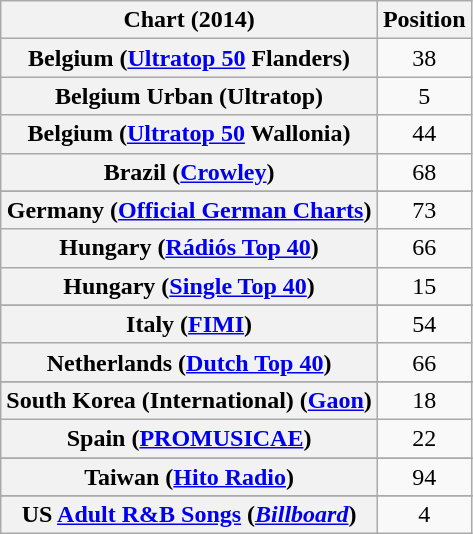<table class="wikitable sortable plainrowheaders" style="text-align:center">
<tr>
<th scope="col">Chart (2014)</th>
<th scope="col">Position</th>
</tr>
<tr>
<th scope="row">Belgium (<a href='#'>Ultratop 50</a> Flanders)</th>
<td>38</td>
</tr>
<tr>
<th scope="row">Belgium Urban (Ultratop)</th>
<td>5</td>
</tr>
<tr>
<th scope="row">Belgium (<a href='#'>Ultratop 50</a> Wallonia)</th>
<td>44</td>
</tr>
<tr>
<th scope="row">Brazil (<a href='#'>Crowley</a>)</th>
<td>68</td>
</tr>
<tr>
</tr>
<tr>
<th scope="row">Germany (<a href='#'>Official German Charts</a>)</th>
<td>73</td>
</tr>
<tr>
<th scope="row">Hungary (<a href='#'>Rádiós Top 40</a>)</th>
<td>66</td>
</tr>
<tr>
<th scope="row">Hungary (<a href='#'>Single Top 40</a>)</th>
<td>15</td>
</tr>
<tr>
</tr>
<tr>
<th scope="row">Italy (<a href='#'>FIMI</a>)</th>
<td>54</td>
</tr>
<tr>
<th scope="row">Netherlands (<a href='#'>Dutch Top 40</a>)</th>
<td>66</td>
</tr>
<tr>
</tr>
<tr>
<th scope="row">South Korea (International) (<a href='#'>Gaon</a>)</th>
<td>18</td>
</tr>
<tr>
<th scope="row">Spain (<a href='#'>PROMUSICAE</a>)</th>
<td>22</td>
</tr>
<tr>
</tr>
<tr>
<th scope="row">Taiwan (<a href='#'>Hito Radio</a>)</th>
<td>94</td>
</tr>
<tr>
</tr>
<tr>
</tr>
<tr>
</tr>
<tr>
</tr>
<tr>
<th scope="row">US <a href='#'>Adult R&B Songs</a> (<em><a href='#'>Billboard</a></em>)</th>
<td>4</td>
</tr>
</table>
